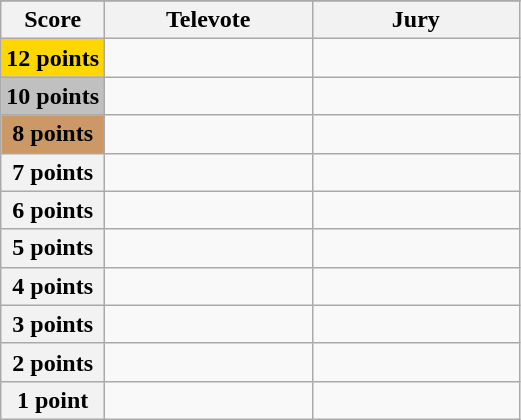<table class="wikitable">
<tr>
</tr>
<tr>
<th scope="col" width="20%">Score</th>
<th scope="col" width="40%">Televote</th>
<th scope="col" width="40%">Jury</th>
</tr>
<tr>
<th scope="row" style="background:gold">12 points</th>
<td></td>
<td></td>
</tr>
<tr>
<th scope="row" style="background:silver">10 points</th>
<td></td>
<td></td>
</tr>
<tr>
<th scope="row" style="background:#CC9966">8 points</th>
<td></td>
<td></td>
</tr>
<tr>
<th scope="row">7 points</th>
<td></td>
<td></td>
</tr>
<tr>
<th scope="row">6 points</th>
<td></td>
<td></td>
</tr>
<tr>
<th scope="row">5 points</th>
<td></td>
<td></td>
</tr>
<tr>
<th scope="row">4 points</th>
<td></td>
<td></td>
</tr>
<tr>
<th scope="row">3 points</th>
<td></td>
<td></td>
</tr>
<tr>
<th scope="row">2 points</th>
<td></td>
<td></td>
</tr>
<tr>
<th scope="row">1 point</th>
<td></td>
<td></td>
</tr>
</table>
